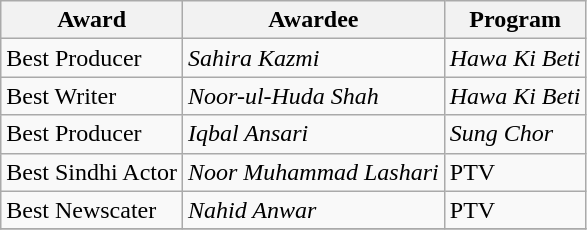<table class="wikitable">
<tr>
<th>Award</th>
<th>Awardee</th>
<th>Program</th>
</tr>
<tr>
<td>Best Producer</td>
<td><em>Sahira Kazmi</em></td>
<td><em>Hawa Ki Beti</em></td>
</tr>
<tr>
<td>Best Writer</td>
<td><em>Noor-ul-Huda Shah</em></td>
<td><em>Hawa Ki Beti</em></td>
</tr>
<tr>
<td>Best Producer</td>
<td><em>Iqbal Ansari</em></td>
<td><em>Sung Chor</em></td>
</tr>
<tr>
<td>Best Sindhi Actor</td>
<td><em>Noor Muhammad Lashari</em></td>
<td>PTV</td>
</tr>
<tr>
<td>Best Newscater</td>
<td><em>Nahid Anwar</em></td>
<td>PTV</td>
</tr>
<tr>
</tr>
</table>
